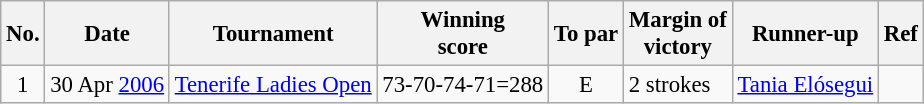<table class="wikitable" style="font-size:95%;">
<tr>
<th>No.</th>
<th>Date</th>
<th>Tournament</th>
<th>Winning<br>score</th>
<th>To par</th>
<th>Margin of<br>victory</th>
<th>Runner-up</th>
<th>Ref</th>
</tr>
<tr>
<td align=center>1</td>
<td align=right>30 Apr <a href='#'>2006</a></td>
<td><a href='#'>Tenerife Ladies Open</a></td>
<td align=right>73-70-74-71=288</td>
<td align=center>E</td>
<td>2 strokes</td>
<td> <a href='#'>Tania Elósegui</a></td>
<td></td>
</tr>
</table>
